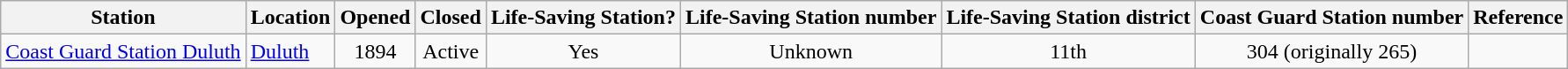<table class="wikitable sortable" style="text-align:left;">
<tr>
<th>Station</th>
<th>Location</th>
<th>Opened</th>
<th>Closed</th>
<th>Life-Saving Station?</th>
<th>Life-Saving Station number</th>
<th>Life-Saving Station district</th>
<th>Coast Guard Station number</th>
<th>Reference</th>
</tr>
<tr>
<td><a href='#'>Coast Guard Station Duluth</a></td>
<td><a href='#'>Duluth</a></td>
<td align="center">1894</td>
<td align="center">Active</td>
<td align="center">Yes</td>
<td align="center">Unknown</td>
<td align="center">11th</td>
<td align="center">304 (originally 265)</td>
<td align="center"></td>
</tr>
</table>
